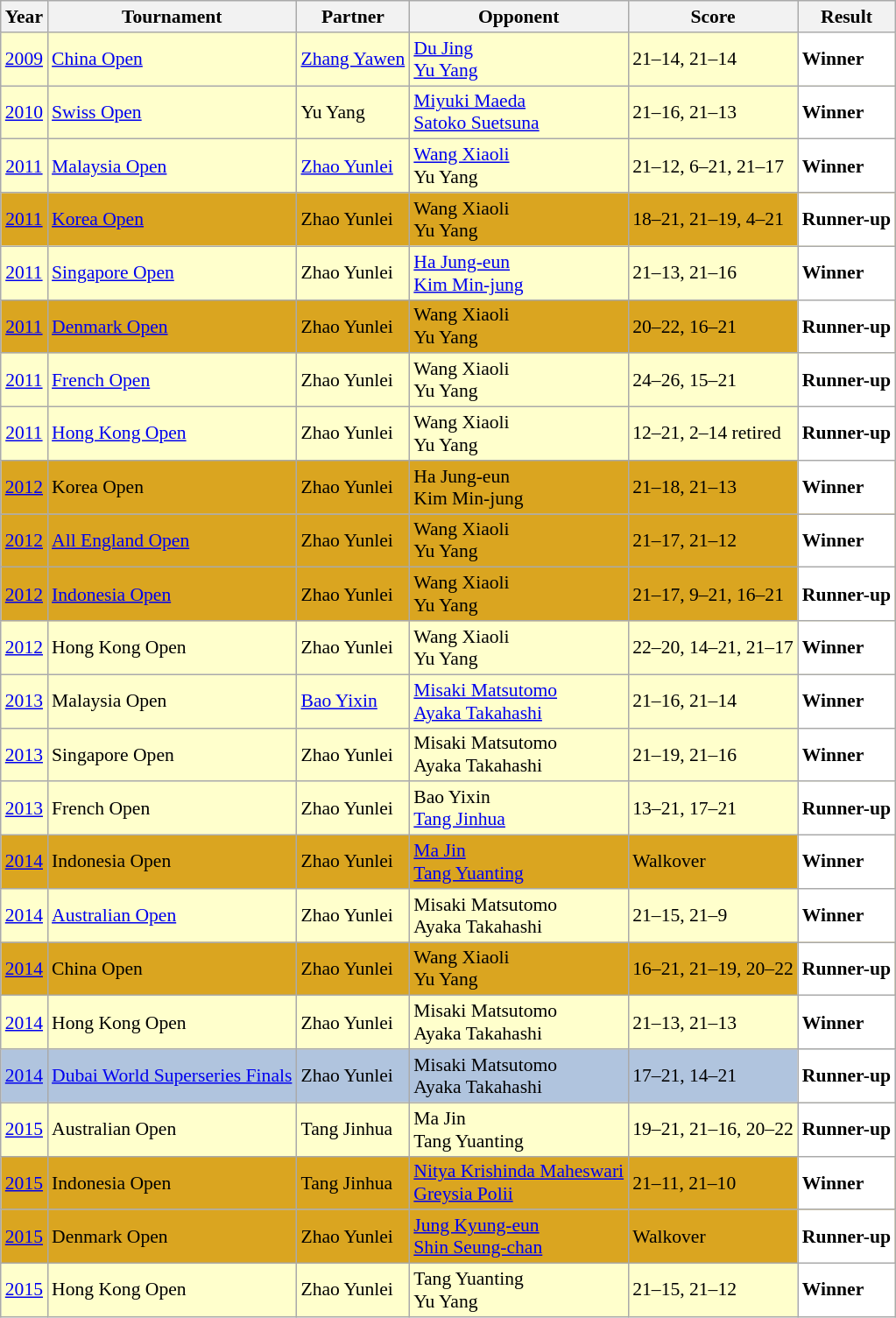<table class="sortable wikitable" style="font-size: 90%;">
<tr>
<th>Year</th>
<th>Tournament</th>
<th>Partner</th>
<th>Opponent</th>
<th>Score</th>
<th>Result</th>
</tr>
<tr style="background:#FFFFCC">
<td align="center"><a href='#'>2009</a></td>
<td align="left"><a href='#'>China Open</a></td>
<td align="left"> <a href='#'>Zhang Yawen</a></td>
<td align="left"> <a href='#'>Du Jing</a> <br>  <a href='#'>Yu Yang</a></td>
<td align="left">21–14, 21–14</td>
<td style="text-align:left; background:white"> <strong>Winner</strong></td>
</tr>
<tr style="background:#FFFFCC">
<td align="center"><a href='#'>2010</a></td>
<td align="left"><a href='#'>Swiss Open</a></td>
<td align="left"> Yu Yang</td>
<td align="left"> <a href='#'>Miyuki Maeda</a> <br>  <a href='#'>Satoko Suetsuna</a></td>
<td align="left">21–16, 21–13</td>
<td style="text-align:left; background:white"> <strong>Winner</strong></td>
</tr>
<tr style="background:#FFFFCC">
<td align="center"><a href='#'>2011</a></td>
<td align="left"><a href='#'>Malaysia Open</a></td>
<td align="left"> <a href='#'>Zhao Yunlei</a></td>
<td align="left"> <a href='#'>Wang Xiaoli</a> <br>  Yu Yang</td>
<td align="left">21–12, 6–21, 21–17</td>
<td style="text-align:left; background:white"> <strong>Winner</strong></td>
</tr>
<tr style="background:#DAA520">
<td align="center"><a href='#'>2011</a></td>
<td align="left"><a href='#'>Korea Open</a></td>
<td align="left"> Zhao Yunlei</td>
<td align="left"> Wang Xiaoli <br>  Yu Yang</td>
<td align="left">18–21, 21–19, 4–21</td>
<td style="text-align:left; background:white"> <strong>Runner-up</strong></td>
</tr>
<tr style="background:#FFFFCC">
<td align="center"><a href='#'>2011</a></td>
<td align="left"><a href='#'>Singapore Open</a></td>
<td align="left"> Zhao Yunlei</td>
<td align="left"> <a href='#'>Ha Jung-eun</a> <br>  <a href='#'>Kim Min-jung</a></td>
<td align="left">21–13, 21–16</td>
<td style="text-align:left; background:white"> <strong>Winner</strong></td>
</tr>
<tr style="background:#DAA520">
<td align="center"><a href='#'>2011</a></td>
<td align="left"><a href='#'>Denmark Open</a></td>
<td align="left"> Zhao Yunlei</td>
<td align="left"> Wang Xiaoli <br>  Yu Yang</td>
<td align="left">20–22, 16–21</td>
<td style="text-align:left; background:white"> <strong>Runner-up</strong></td>
</tr>
<tr style="background:#FFFFCC">
<td align="center"><a href='#'>2011</a></td>
<td align="left"><a href='#'>French Open</a></td>
<td align="left"> Zhao Yunlei</td>
<td align="left"> Wang Xiaoli <br>  Yu Yang</td>
<td align="left">24–26, 15–21</td>
<td style="text-align:left; background:white"> <strong>Runner-up</strong></td>
</tr>
<tr style="background:#FFFFCC">
<td align="center"><a href='#'>2011</a></td>
<td align="left"><a href='#'>Hong Kong Open</a></td>
<td align="left"> Zhao Yunlei</td>
<td align="left"> Wang Xiaoli <br>  Yu Yang</td>
<td align="left">12–21, 2–14 retired</td>
<td style="text-align:left; background:white"> <strong>Runner-up</strong></td>
</tr>
<tr style="background:#DAA520">
<td align="center"><a href='#'>2012</a></td>
<td align="left">Korea Open</td>
<td align="left"> Zhao Yunlei</td>
<td align="left"> Ha Jung-eun <br>  Kim Min-jung</td>
<td align="left">21–18, 21–13</td>
<td style="text-align:left; background:white"> <strong>Winner</strong></td>
</tr>
<tr style="background:#DAA520">
<td align="center"><a href='#'>2012</a></td>
<td align="left"><a href='#'>All England Open</a></td>
<td align="left"> Zhao Yunlei</td>
<td align="left"> Wang Xiaoli <br>  Yu Yang</td>
<td align="left">21–17, 21–12</td>
<td style="text-align:left; background:white"> <strong>Winner</strong></td>
</tr>
<tr style="background:#DAA520">
<td align="center"><a href='#'>2012</a></td>
<td align="left"><a href='#'>Indonesia Open</a></td>
<td align="left"> Zhao Yunlei</td>
<td align="left"> Wang Xiaoli <br>  Yu Yang</td>
<td align="left">21–17, 9–21, 16–21</td>
<td style="text-align:left; background:white"> <strong>Runner-up</strong></td>
</tr>
<tr style="background:#FFFFCC">
<td align="center"><a href='#'>2012</a></td>
<td align="left">Hong Kong Open</td>
<td align="left"> Zhao Yunlei</td>
<td align="left"> Wang Xiaoli <br>  Yu Yang</td>
<td align="left">22–20, 14–21, 21–17</td>
<td style="text-align:left; background:white"> <strong>Winner</strong></td>
</tr>
<tr style="background:#FFFFCC">
<td align="center"><a href='#'>2013</a></td>
<td align="left">Malaysia Open</td>
<td align="left"> <a href='#'>Bao Yixin</a></td>
<td align="left"> <a href='#'>Misaki Matsutomo</a> <br>  <a href='#'>Ayaka Takahashi</a></td>
<td align="left">21–16, 21–14</td>
<td style="text-align:left; background:white"> <strong>Winner</strong></td>
</tr>
<tr style="background:#FFFFCC">
<td align="center"><a href='#'>2013</a></td>
<td align="left">Singapore Open</td>
<td align="left"> Zhao Yunlei</td>
<td align="left"> Misaki Matsutomo <br>  Ayaka Takahashi</td>
<td align="left">21–19, 21–16</td>
<td style="text-align:left; background:white"> <strong>Winner</strong></td>
</tr>
<tr style="background:#FFFFCC">
<td align="center"><a href='#'>2013</a></td>
<td align="left">French Open</td>
<td align="left"> Zhao Yunlei</td>
<td align="left"> Bao Yixin <br>  <a href='#'>Tang Jinhua</a></td>
<td align="left">13–21, 17–21</td>
<td style="text-align:left; background:white"> <strong>Runner-up</strong></td>
</tr>
<tr style="background:#DAA520">
<td align="center"><a href='#'>2014</a></td>
<td align="left">Indonesia Open</td>
<td align="left"> Zhao Yunlei</td>
<td align="left"> <a href='#'>Ma Jin</a> <br>  <a href='#'>Tang Yuanting</a></td>
<td align="left">Walkover</td>
<td style="text-align:left; background:white"> <strong>Winner</strong></td>
</tr>
<tr style="background:#FFFFCC">
<td align="center"><a href='#'>2014</a></td>
<td align="left"><a href='#'>Australian Open</a></td>
<td align="left"> Zhao Yunlei</td>
<td align="left"> Misaki Matsutomo <br>  Ayaka Takahashi</td>
<td align="left">21–15, 21–9</td>
<td style="text-align:left; background:white"> <strong>Winner</strong></td>
</tr>
<tr style="background:#DAA520">
<td align="center"><a href='#'>2014</a></td>
<td align="left">China Open</td>
<td align="left"> Zhao Yunlei</td>
<td align="left"> Wang Xiaoli <br>  Yu Yang</td>
<td align="left">16–21, 21–19, 20–22</td>
<td style="text-align:left; background:white"> <strong>Runner-up</strong></td>
</tr>
<tr style="background:#FFFFCC">
<td align="center"><a href='#'>2014</a></td>
<td align="left">Hong Kong Open</td>
<td align="left"> Zhao Yunlei</td>
<td align="left"> Misaki Matsutomo <br>  Ayaka Takahashi</td>
<td align="left">21–13, 21–13</td>
<td style="text-align:left; background:white"> <strong>Winner</strong></td>
</tr>
<tr style="background:#B0C4DE">
<td align="center"><a href='#'>2014</a></td>
<td align="left"><a href='#'>Dubai World Superseries Finals</a></td>
<td align="left"> Zhao Yunlei</td>
<td align="left"> Misaki Matsutomo <br>  Ayaka Takahashi</td>
<td align="left">17–21, 14–21</td>
<td style="text-align:left; background:white"> <strong>Runner-up</strong></td>
</tr>
<tr style="background:#FFFFCC">
<td align="center"><a href='#'>2015</a></td>
<td align="left">Australian Open</td>
<td align="left"> Tang Jinhua</td>
<td align="left"> Ma Jin <br>  Tang Yuanting</td>
<td align="left">19–21, 21–16, 20–22</td>
<td style="text-align:left; background:white"> <strong>Runner-up</strong></td>
</tr>
<tr style="background:#DAA520">
<td align="center"><a href='#'>2015</a></td>
<td align="left">Indonesia Open</td>
<td align="left"> Tang Jinhua</td>
<td align="left"> <a href='#'>Nitya Krishinda Maheswari</a> <br>  <a href='#'>Greysia Polii</a></td>
<td align="left">21–11, 21–10</td>
<td style="text-align:left; background:white"> <strong>Winner</strong></td>
</tr>
<tr style="background:#DAA520">
<td align="center"><a href='#'>2015</a></td>
<td align="left">Denmark Open</td>
<td align="left"> Zhao Yunlei</td>
<td align="left"> <a href='#'>Jung Kyung-eun</a> <br>  <a href='#'>Shin Seung-chan</a></td>
<td align="left">Walkover</td>
<td style="text-align:left; background:white"> <strong>Runner-up</strong></td>
</tr>
<tr style="background:#FFFFCC">
<td align="center"><a href='#'>2015</a></td>
<td align="left">Hong Kong Open</td>
<td align="left"> Zhao Yunlei</td>
<td align="left"> Tang Yuanting <br>  Yu Yang</td>
<td align="left">21–15, 21–12</td>
<td style="text-align:left; background:white"> <strong>Winner</strong></td>
</tr>
</table>
